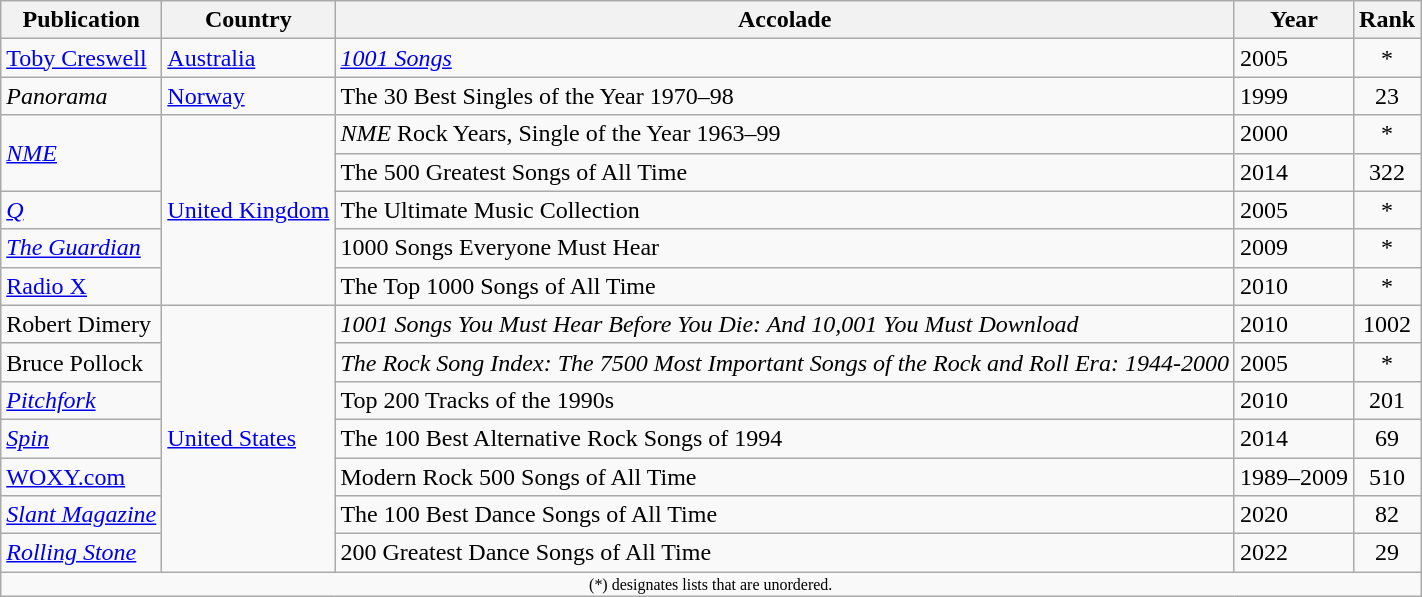<table class="wikitable">
<tr>
<th>Publication</th>
<th>Country</th>
<th>Accolade</th>
<th>Year</th>
<th>Rank</th>
</tr>
<tr>
<td><a href='#'>Toby Creswell</a></td>
<td><a href='#'>Australia</a></td>
<td><em><a href='#'>1001 Songs</a></em></td>
<td>2005</td>
<td style="text-align:center;">*</td>
</tr>
<tr>
<td><em>Panorama</em></td>
<td><a href='#'>Norway</a></td>
<td>The 30 Best Singles of the Year 1970–98</td>
<td>1999</td>
<td style="text-align:center;">23</td>
</tr>
<tr>
<td rowspan=2><em><a href='#'>NME</a></em></td>
<td rowspan=5><a href='#'>United Kingdom</a></td>
<td><em>NME</em> Rock Years, Single of the Year 1963–99</td>
<td>2000</td>
<td style="text-align:center;">*</td>
</tr>
<tr>
<td>The 500 Greatest Songs of All Time</td>
<td>2014</td>
<td style="text-align:center;">322</td>
</tr>
<tr>
<td><em><a href='#'>Q</a></em></td>
<td>The Ultimate Music Collection </td>
<td>2005</td>
<td style="text-align:center;">*</td>
</tr>
<tr>
<td><em><a href='#'>The Guardian</a></em></td>
<td>1000 Songs Everyone Must Hear</td>
<td>2009</td>
<td style="text-align:center;">*</td>
</tr>
<tr>
<td><a href='#'>Radio X</a></td>
<td>The Top 1000 Songs of All Time</td>
<td>2010</td>
<td style="text-align:center;">*</td>
</tr>
<tr>
<td>Robert Dimery</td>
<td rowspan=7><a href='#'>United States</a></td>
<td><em>1001 Songs You Must Hear Before You Die: And 10,001 You Must Download</em></td>
<td>2010</td>
<td style="text-align:center;">1002</td>
</tr>
<tr>
<td>Bruce Pollock</td>
<td><em>The Rock Song Index: The 7500 Most Important Songs of the Rock and Roll Era: 1944-2000</em></td>
<td>2005</td>
<td style="text-align:center;">*</td>
</tr>
<tr>
<td><em><a href='#'>Pitchfork</a></em></td>
<td>Top 200 Tracks of the 1990s</td>
<td>2010</td>
<td style="text-align:center;">201</td>
</tr>
<tr>
<td><em><a href='#'>Spin</a></em></td>
<td>The 100 Best Alternative Rock Songs of 1994</td>
<td>2014</td>
<td style="text-align:center;">69</td>
</tr>
<tr>
<td><a href='#'>WOXY.com</a></td>
<td>Modern Rock 500 Songs of All Time</td>
<td>1989–2009</td>
<td style="text-align:center;">510</td>
</tr>
<tr>
<td><em><a href='#'>Slant Magazine</a></em></td>
<td>The 100 Best Dance Songs of All Time</td>
<td>2020</td>
<td style="text-align:center;">82</td>
</tr>
<tr>
<td><em><a href='#'>Rolling Stone</a></em></td>
<td>200 Greatest Dance Songs of All Time</td>
<td>2022</td>
<td style="text-align:center;">29</td>
</tr>
<tr>
<td colspan="7" style="text-align:center; font-size:8pt;">(*) designates lists that are unordered.</td>
</tr>
</table>
